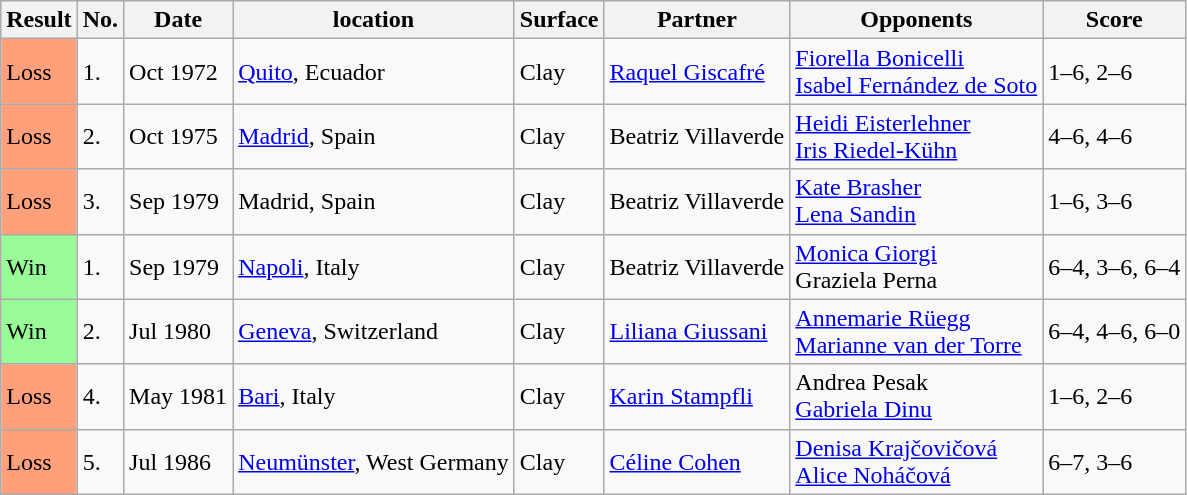<table class="sortable wikitable">
<tr>
<th>Result</th>
<th>No.</th>
<th>Date</th>
<th>location</th>
<th>Surface</th>
<th>Partner</th>
<th>Opponents</th>
<th>Score</th>
</tr>
<tr>
<td style="background:#ffa07a;">Loss</td>
<td>1.</td>
<td>Oct 1972</td>
<td><a href='#'>Quito</a>, Ecuador</td>
<td>Clay</td>
<td> <a href='#'>Raquel Giscafré</a></td>
<td> <a href='#'>Fiorella Bonicelli</a> <br>  <a href='#'>Isabel Fernández de Soto</a></td>
<td>1–6, 2–6</td>
</tr>
<tr>
<td style="background:#ffa07a;">Loss</td>
<td>2.</td>
<td>Oct 1975</td>
<td><a href='#'>Madrid</a>, Spain</td>
<td>Clay</td>
<td> Beatriz Villaverde</td>
<td> <a href='#'>Heidi Eisterlehner</a> <br>  <a href='#'>Iris Riedel-Kühn</a></td>
<td>4–6, 4–6</td>
</tr>
<tr>
<td style="background:#ffa07a;">Loss</td>
<td>3.</td>
<td>Sep 1979</td>
<td>Madrid, Spain</td>
<td>Clay</td>
<td> Beatriz Villaverde</td>
<td> <a href='#'>Kate Brasher</a> <br>  <a href='#'>Lena Sandin</a></td>
<td>1–6, 3–6</td>
</tr>
<tr>
<td style="background:#98fb98;">Win</td>
<td>1.</td>
<td>Sep 1979</td>
<td><a href='#'>Napoli</a>, Italy</td>
<td>Clay</td>
<td> Beatriz Villaverde</td>
<td> <a href='#'>Monica Giorgi</a> <br>  Graziela Perna</td>
<td>6–4, 3–6, 6–4</td>
</tr>
<tr>
<td style="background:#98fb98;">Win</td>
<td>2.</td>
<td>Jul 1980</td>
<td><a href='#'>Geneva</a>, Switzerland</td>
<td>Clay</td>
<td> <a href='#'>Liliana Giussani</a></td>
<td> <a href='#'>Annemarie Rüegg</a> <br>  <a href='#'>Marianne van der Torre</a></td>
<td>6–4, 4–6, 6–0</td>
</tr>
<tr>
<td style="background:#ffa07a;">Loss</td>
<td>4.</td>
<td>May 1981</td>
<td><a href='#'>Bari</a>, Italy</td>
<td>Clay</td>
<td> <a href='#'>Karin Stampfli</a></td>
<td> Andrea Pesak <br>  <a href='#'>Gabriela Dinu</a></td>
<td>1–6, 2–6</td>
</tr>
<tr>
<td style="background:#ffa07a;">Loss</td>
<td>5.</td>
<td>Jul 1986</td>
<td><a href='#'>Neumünster</a>, West Germany</td>
<td>Clay</td>
<td> <a href='#'>Céline Cohen</a></td>
<td> <a href='#'>Denisa Krajčovičová</a> <br>  <a href='#'>Alice Noháčová</a></td>
<td>6–7, 3–6</td>
</tr>
</table>
